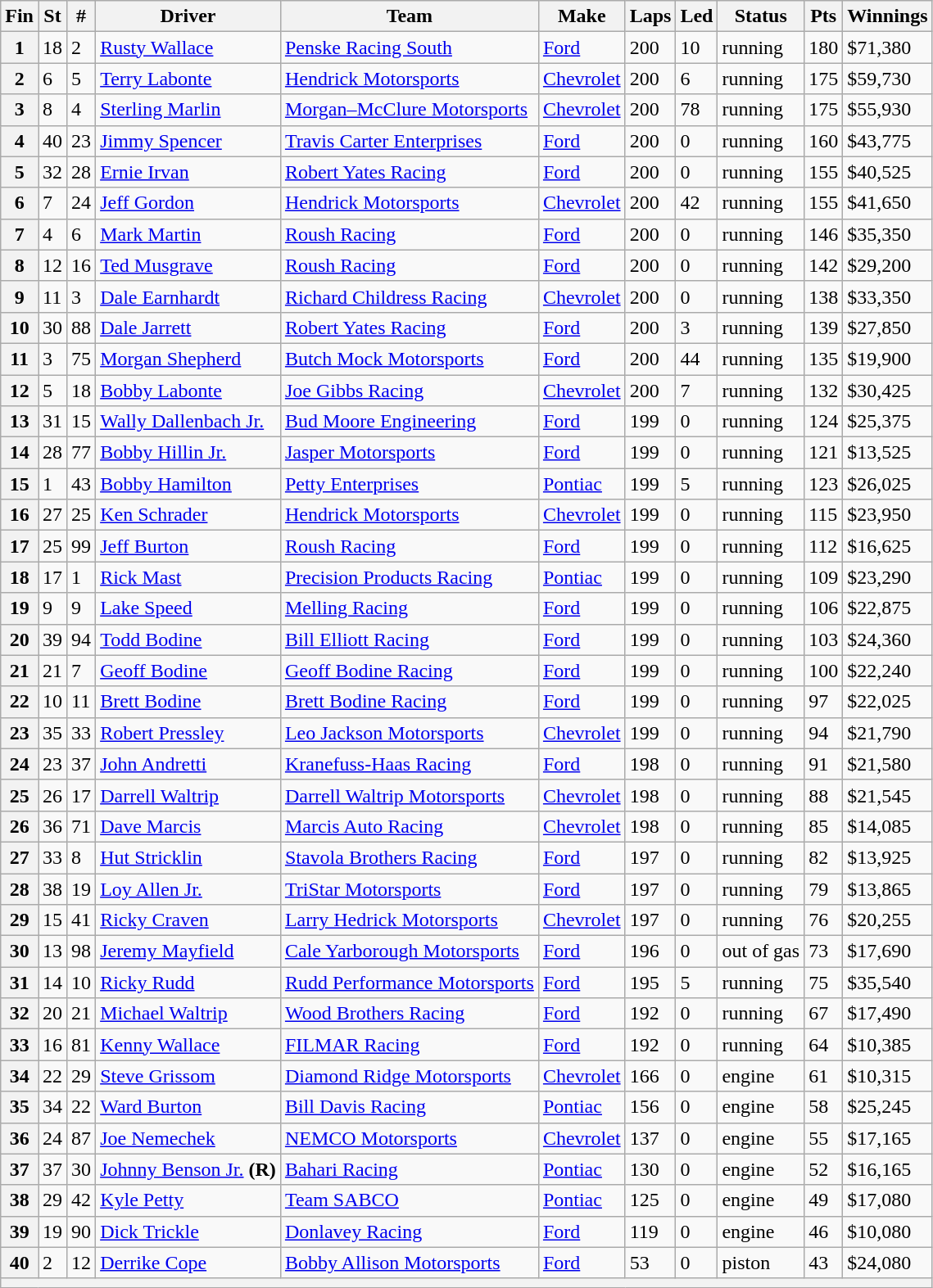<table class="wikitable">
<tr>
<th>Fin</th>
<th>St</th>
<th>#</th>
<th>Driver</th>
<th>Team</th>
<th>Make</th>
<th>Laps</th>
<th>Led</th>
<th>Status</th>
<th>Pts</th>
<th>Winnings</th>
</tr>
<tr>
<th>1</th>
<td>18</td>
<td>2</td>
<td><a href='#'>Rusty Wallace</a></td>
<td><a href='#'>Penske Racing South</a></td>
<td><a href='#'>Ford</a></td>
<td>200</td>
<td>10</td>
<td>running</td>
<td>180</td>
<td>$71,380</td>
</tr>
<tr>
<th>2</th>
<td>6</td>
<td>5</td>
<td><a href='#'>Terry Labonte</a></td>
<td><a href='#'>Hendrick Motorsports</a></td>
<td><a href='#'>Chevrolet</a></td>
<td>200</td>
<td>6</td>
<td>running</td>
<td>175</td>
<td>$59,730</td>
</tr>
<tr>
<th>3</th>
<td>8</td>
<td>4</td>
<td><a href='#'>Sterling Marlin</a></td>
<td><a href='#'>Morgan–McClure Motorsports</a></td>
<td><a href='#'>Chevrolet</a></td>
<td>200</td>
<td>78</td>
<td>running</td>
<td>175</td>
<td>$55,930</td>
</tr>
<tr>
<th>4</th>
<td>40</td>
<td>23</td>
<td><a href='#'>Jimmy Spencer</a></td>
<td><a href='#'>Travis Carter Enterprises</a></td>
<td><a href='#'>Ford</a></td>
<td>200</td>
<td>0</td>
<td>running</td>
<td>160</td>
<td>$43,775</td>
</tr>
<tr>
<th>5</th>
<td>32</td>
<td>28</td>
<td><a href='#'>Ernie Irvan</a></td>
<td><a href='#'>Robert Yates Racing</a></td>
<td><a href='#'>Ford</a></td>
<td>200</td>
<td>0</td>
<td>running</td>
<td>155</td>
<td>$40,525</td>
</tr>
<tr>
<th>6</th>
<td>7</td>
<td>24</td>
<td><a href='#'>Jeff Gordon</a></td>
<td><a href='#'>Hendrick Motorsports</a></td>
<td><a href='#'>Chevrolet</a></td>
<td>200</td>
<td>42</td>
<td>running</td>
<td>155</td>
<td>$41,650</td>
</tr>
<tr>
<th>7</th>
<td>4</td>
<td>6</td>
<td><a href='#'>Mark Martin</a></td>
<td><a href='#'>Roush Racing</a></td>
<td><a href='#'>Ford</a></td>
<td>200</td>
<td>0</td>
<td>running</td>
<td>146</td>
<td>$35,350</td>
</tr>
<tr>
<th>8</th>
<td>12</td>
<td>16</td>
<td><a href='#'>Ted Musgrave</a></td>
<td><a href='#'>Roush Racing</a></td>
<td><a href='#'>Ford</a></td>
<td>200</td>
<td>0</td>
<td>running</td>
<td>142</td>
<td>$29,200</td>
</tr>
<tr>
<th>9</th>
<td>11</td>
<td>3</td>
<td><a href='#'>Dale Earnhardt</a></td>
<td><a href='#'>Richard Childress Racing</a></td>
<td><a href='#'>Chevrolet</a></td>
<td>200</td>
<td>0</td>
<td>running</td>
<td>138</td>
<td>$33,350</td>
</tr>
<tr>
<th>10</th>
<td>30</td>
<td>88</td>
<td><a href='#'>Dale Jarrett</a></td>
<td><a href='#'>Robert Yates Racing</a></td>
<td><a href='#'>Ford</a></td>
<td>200</td>
<td>3</td>
<td>running</td>
<td>139</td>
<td>$27,850</td>
</tr>
<tr>
<th>11</th>
<td>3</td>
<td>75</td>
<td><a href='#'>Morgan Shepherd</a></td>
<td><a href='#'>Butch Mock Motorsports</a></td>
<td><a href='#'>Ford</a></td>
<td>200</td>
<td>44</td>
<td>running</td>
<td>135</td>
<td>$19,900</td>
</tr>
<tr>
<th>12</th>
<td>5</td>
<td>18</td>
<td><a href='#'>Bobby Labonte</a></td>
<td><a href='#'>Joe Gibbs Racing</a></td>
<td><a href='#'>Chevrolet</a></td>
<td>200</td>
<td>7</td>
<td>running</td>
<td>132</td>
<td>$30,425</td>
</tr>
<tr>
<th>13</th>
<td>31</td>
<td>15</td>
<td><a href='#'>Wally Dallenbach Jr.</a></td>
<td><a href='#'>Bud Moore Engineering</a></td>
<td><a href='#'>Ford</a></td>
<td>199</td>
<td>0</td>
<td>running</td>
<td>124</td>
<td>$25,375</td>
</tr>
<tr>
<th>14</th>
<td>28</td>
<td>77</td>
<td><a href='#'>Bobby Hillin Jr.</a></td>
<td><a href='#'>Jasper Motorsports</a></td>
<td><a href='#'>Ford</a></td>
<td>199</td>
<td>0</td>
<td>running</td>
<td>121</td>
<td>$13,525</td>
</tr>
<tr>
<th>15</th>
<td>1</td>
<td>43</td>
<td><a href='#'>Bobby Hamilton</a></td>
<td><a href='#'>Petty Enterprises</a></td>
<td><a href='#'>Pontiac</a></td>
<td>199</td>
<td>5</td>
<td>running</td>
<td>123</td>
<td>$26,025</td>
</tr>
<tr>
<th>16</th>
<td>27</td>
<td>25</td>
<td><a href='#'>Ken Schrader</a></td>
<td><a href='#'>Hendrick Motorsports</a></td>
<td><a href='#'>Chevrolet</a></td>
<td>199</td>
<td>0</td>
<td>running</td>
<td>115</td>
<td>$23,950</td>
</tr>
<tr>
<th>17</th>
<td>25</td>
<td>99</td>
<td><a href='#'>Jeff Burton</a></td>
<td><a href='#'>Roush Racing</a></td>
<td><a href='#'>Ford</a></td>
<td>199</td>
<td>0</td>
<td>running</td>
<td>112</td>
<td>$16,625</td>
</tr>
<tr>
<th>18</th>
<td>17</td>
<td>1</td>
<td><a href='#'>Rick Mast</a></td>
<td><a href='#'>Precision Products Racing</a></td>
<td><a href='#'>Pontiac</a></td>
<td>199</td>
<td>0</td>
<td>running</td>
<td>109</td>
<td>$23,290</td>
</tr>
<tr>
<th>19</th>
<td>9</td>
<td>9</td>
<td><a href='#'>Lake Speed</a></td>
<td><a href='#'>Melling Racing</a></td>
<td><a href='#'>Ford</a></td>
<td>199</td>
<td>0</td>
<td>running</td>
<td>106</td>
<td>$22,875</td>
</tr>
<tr>
<th>20</th>
<td>39</td>
<td>94</td>
<td><a href='#'>Todd Bodine</a></td>
<td><a href='#'>Bill Elliott Racing</a></td>
<td><a href='#'>Ford</a></td>
<td>199</td>
<td>0</td>
<td>running</td>
<td>103</td>
<td>$24,360</td>
</tr>
<tr>
<th>21</th>
<td>21</td>
<td>7</td>
<td><a href='#'>Geoff Bodine</a></td>
<td><a href='#'>Geoff Bodine Racing</a></td>
<td><a href='#'>Ford</a></td>
<td>199</td>
<td>0</td>
<td>running</td>
<td>100</td>
<td>$22,240</td>
</tr>
<tr>
<th>22</th>
<td>10</td>
<td>11</td>
<td><a href='#'>Brett Bodine</a></td>
<td><a href='#'>Brett Bodine Racing</a></td>
<td><a href='#'>Ford</a></td>
<td>199</td>
<td>0</td>
<td>running</td>
<td>97</td>
<td>$22,025</td>
</tr>
<tr>
<th>23</th>
<td>35</td>
<td>33</td>
<td><a href='#'>Robert Pressley</a></td>
<td><a href='#'>Leo Jackson Motorsports</a></td>
<td><a href='#'>Chevrolet</a></td>
<td>199</td>
<td>0</td>
<td>running</td>
<td>94</td>
<td>$21,790</td>
</tr>
<tr>
<th>24</th>
<td>23</td>
<td>37</td>
<td><a href='#'>John Andretti</a></td>
<td><a href='#'>Kranefuss-Haas Racing</a></td>
<td><a href='#'>Ford</a></td>
<td>198</td>
<td>0</td>
<td>running</td>
<td>91</td>
<td>$21,580</td>
</tr>
<tr>
<th>25</th>
<td>26</td>
<td>17</td>
<td><a href='#'>Darrell Waltrip</a></td>
<td><a href='#'>Darrell Waltrip Motorsports</a></td>
<td><a href='#'>Chevrolet</a></td>
<td>198</td>
<td>0</td>
<td>running</td>
<td>88</td>
<td>$21,545</td>
</tr>
<tr>
<th>26</th>
<td>36</td>
<td>71</td>
<td><a href='#'>Dave Marcis</a></td>
<td><a href='#'>Marcis Auto Racing</a></td>
<td><a href='#'>Chevrolet</a></td>
<td>198</td>
<td>0</td>
<td>running</td>
<td>85</td>
<td>$14,085</td>
</tr>
<tr>
<th>27</th>
<td>33</td>
<td>8</td>
<td><a href='#'>Hut Stricklin</a></td>
<td><a href='#'>Stavola Brothers Racing</a></td>
<td><a href='#'>Ford</a></td>
<td>197</td>
<td>0</td>
<td>running</td>
<td>82</td>
<td>$13,925</td>
</tr>
<tr>
<th>28</th>
<td>38</td>
<td>19</td>
<td><a href='#'>Loy Allen Jr.</a></td>
<td><a href='#'>TriStar Motorsports</a></td>
<td><a href='#'>Ford</a></td>
<td>197</td>
<td>0</td>
<td>running</td>
<td>79</td>
<td>$13,865</td>
</tr>
<tr>
<th>29</th>
<td>15</td>
<td>41</td>
<td><a href='#'>Ricky Craven</a></td>
<td><a href='#'>Larry Hedrick Motorsports</a></td>
<td><a href='#'>Chevrolet</a></td>
<td>197</td>
<td>0</td>
<td>running</td>
<td>76</td>
<td>$20,255</td>
</tr>
<tr>
<th>30</th>
<td>13</td>
<td>98</td>
<td><a href='#'>Jeremy Mayfield</a></td>
<td><a href='#'>Cale Yarborough Motorsports</a></td>
<td><a href='#'>Ford</a></td>
<td>196</td>
<td>0</td>
<td>out of gas</td>
<td>73</td>
<td>$17,690</td>
</tr>
<tr>
<th>31</th>
<td>14</td>
<td>10</td>
<td><a href='#'>Ricky Rudd</a></td>
<td><a href='#'>Rudd Performance Motorsports</a></td>
<td><a href='#'>Ford</a></td>
<td>195</td>
<td>5</td>
<td>running</td>
<td>75</td>
<td>$35,540</td>
</tr>
<tr>
<th>32</th>
<td>20</td>
<td>21</td>
<td><a href='#'>Michael Waltrip</a></td>
<td><a href='#'>Wood Brothers Racing</a></td>
<td><a href='#'>Ford</a></td>
<td>192</td>
<td>0</td>
<td>running</td>
<td>67</td>
<td>$17,490</td>
</tr>
<tr>
<th>33</th>
<td>16</td>
<td>81</td>
<td><a href='#'>Kenny Wallace</a></td>
<td><a href='#'>FILMAR Racing</a></td>
<td><a href='#'>Ford</a></td>
<td>192</td>
<td>0</td>
<td>running</td>
<td>64</td>
<td>$10,385</td>
</tr>
<tr>
<th>34</th>
<td>22</td>
<td>29</td>
<td><a href='#'>Steve Grissom</a></td>
<td><a href='#'>Diamond Ridge Motorsports</a></td>
<td><a href='#'>Chevrolet</a></td>
<td>166</td>
<td>0</td>
<td>engine</td>
<td>61</td>
<td>$10,315</td>
</tr>
<tr>
<th>35</th>
<td>34</td>
<td>22</td>
<td><a href='#'>Ward Burton</a></td>
<td><a href='#'>Bill Davis Racing</a></td>
<td><a href='#'>Pontiac</a></td>
<td>156</td>
<td>0</td>
<td>engine</td>
<td>58</td>
<td>$25,245</td>
</tr>
<tr>
<th>36</th>
<td>24</td>
<td>87</td>
<td><a href='#'>Joe Nemechek</a></td>
<td><a href='#'>NEMCO Motorsports</a></td>
<td><a href='#'>Chevrolet</a></td>
<td>137</td>
<td>0</td>
<td>engine</td>
<td>55</td>
<td>$17,165</td>
</tr>
<tr>
<th>37</th>
<td>37</td>
<td>30</td>
<td><a href='#'>Johnny Benson Jr.</a> <strong>(R)</strong></td>
<td><a href='#'>Bahari Racing</a></td>
<td><a href='#'>Pontiac</a></td>
<td>130</td>
<td>0</td>
<td>engine</td>
<td>52</td>
<td>$16,165</td>
</tr>
<tr>
<th>38</th>
<td>29</td>
<td>42</td>
<td><a href='#'>Kyle Petty</a></td>
<td><a href='#'>Team SABCO</a></td>
<td><a href='#'>Pontiac</a></td>
<td>125</td>
<td>0</td>
<td>engine</td>
<td>49</td>
<td>$17,080</td>
</tr>
<tr>
<th>39</th>
<td>19</td>
<td>90</td>
<td><a href='#'>Dick Trickle</a></td>
<td><a href='#'>Donlavey Racing</a></td>
<td><a href='#'>Ford</a></td>
<td>119</td>
<td>0</td>
<td>engine</td>
<td>46</td>
<td>$10,080</td>
</tr>
<tr>
<th>40</th>
<td>2</td>
<td>12</td>
<td><a href='#'>Derrike Cope</a></td>
<td><a href='#'>Bobby Allison Motorsports</a></td>
<td><a href='#'>Ford</a></td>
<td>53</td>
<td>0</td>
<td>piston</td>
<td>43</td>
<td>$24,080</td>
</tr>
<tr>
<th colspan="11"></th>
</tr>
</table>
